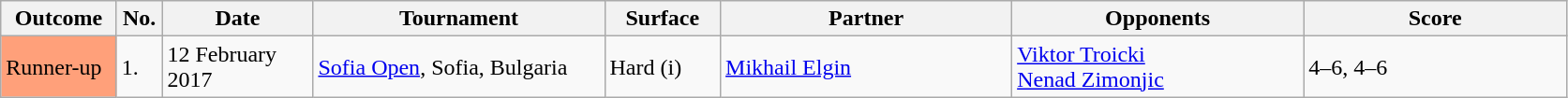<table class="sortable wikitable">
<tr>
<th width=75>Outcome</th>
<th width=25>No.</th>
<th width=100>Date</th>
<th width=200>Tournament</th>
<th width=75>Surface</th>
<th width=200>Partner</th>
<th width=200>Opponents</th>
<th width=180 class="unsortable">Score</th>
</tr>
<tr>
<td bgcolor=FFA07A>Runner-up</td>
<td>1.</td>
<td>12 February 2017</td>
<td><a href='#'>Sofia Open</a>, Sofia, Bulgaria</td>
<td>Hard (i)</td>
<td> <a href='#'>Mikhail Elgin</a></td>
<td> <a href='#'>Viktor Troicki</a> <br>  <a href='#'>Nenad Zimonjic</a></td>
<td>4–6, 4–6</td>
</tr>
</table>
